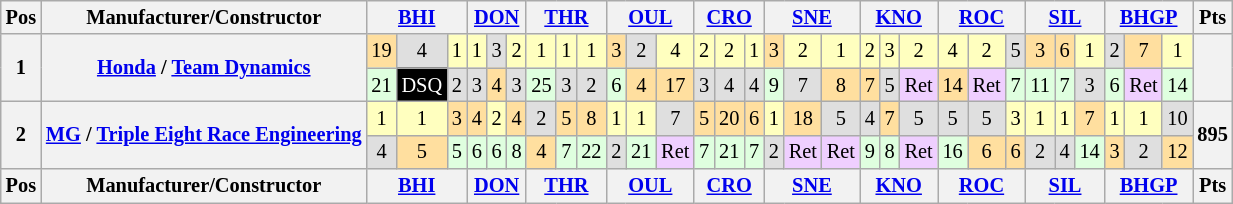<table class="wikitable" style="font-size: 85%; text-align: center;">
<tr valign="top">
<th valign="middle">Pos</th>
<th valign="middle">Manufacturer/Constructor</th>
<th colspan="3"><a href='#'>BHI</a></th>
<th colspan="3"><a href='#'>DON</a></th>
<th colspan="3"><a href='#'>THR</a></th>
<th colspan="3"><a href='#'>OUL</a></th>
<th colspan="3"><a href='#'>CRO</a></th>
<th colspan="3"><a href='#'>SNE</a></th>
<th colspan="3"><a href='#'>KNO</a></th>
<th colspan="3"><a href='#'>ROC</a></th>
<th colspan="3"><a href='#'>SIL</a></th>
<th colspan="3"><a href='#'>BHGP</a></th>
<th valign=middle>Pts</th>
</tr>
<tr>
<th rowspan=2>1</th>
<th rowspan=2 align=left><a href='#'>Honda</a> / <a href='#'>Team Dynamics</a></th>
<td style="background:#ffdf9f;">19</td>
<td style="background:#dfdfdf;">4</td>
<td style="background:#ffffbf;">1</td>
<td style="background:#ffffbf;">1</td>
<td style="background:#dfdfdf;">3</td>
<td style="background:#ffffbf;">2</td>
<td style="background:#ffffbf;">1</td>
<td style="background:#ffffbf;">1</td>
<td style="background:#ffffbf;">1</td>
<td style="background:#ffdf9f;">3</td>
<td style="background:#dfdfdf;">2</td>
<td style="background:#ffffbf;">4</td>
<td style="background:#ffffbf;">2</td>
<td style="background:#ffffbf;">2</td>
<td style="background:#ffffbf;">1</td>
<td style="background:#ffdf9f;">3</td>
<td style="background:#ffffbf;">2</td>
<td style="background:#ffffbf;">1</td>
<td style="background:#ffffbf;">2</td>
<td style="background:#ffffbf;">3</td>
<td style="background:#ffffbf;">2</td>
<td style="background:#ffffbf;">4</td>
<td style="background:#ffffbf;">2</td>
<td style="background:#dfdfdf;">5</td>
<td style="background:#ffdf9f;">3</td>
<td style="background:#ffdf9f;">6</td>
<td style="background:#ffffbf;">1</td>
<td style="background:#dfdfdf;">2</td>
<td style="background:#ffdf9f;">7</td>
<td style="background:#ffffbf;">1</td>
<th rowspan=2></th>
</tr>
<tr>
<td style="background:#dfffdf;">21</td>
<td style="background:#000000; color:white;">DSQ</td>
<td style="background:#dfdfdf;">2</td>
<td style="background:#dfdfdf;">3</td>
<td style="background:#ffdf9f;">4</td>
<td style="background:#dfdfdf;">3</td>
<td style="background:#dfffdf;">25</td>
<td style="background:#dfdfdf;">3</td>
<td style="background:#dfdfdf;">2</td>
<td style="background:#dfffdf;">6</td>
<td style="background:#ffdf9f;">4</td>
<td style="background:#ffdf9f;">17</td>
<td style="background:#dfdfdf;">3</td>
<td style="background:#dfdfdf;">4</td>
<td style="background:#dfdfdf;">4</td>
<td style="background:#dfffdf;">9</td>
<td style="background:#dfdfdf;">7</td>
<td style="background:#ffdf9f;">8</td>
<td style="background:#ffdf9f;">7</td>
<td style="background:#dfdfdf;">5</td>
<td style="background:#efcfff;">Ret</td>
<td style="background:#ffdf9f;">14</td>
<td style="background:#efcfff;">Ret</td>
<td style="background:#dfffdf;">7</td>
<td style="background:#dfffdf;">11</td>
<td style="background:#dfffdf;">7</td>
<td style="background:#dfdfdf;">3</td>
<td style="background:#dfffdf;">6</td>
<td style="background:#efcfff;">Ret</td>
<td style="background:#dfffdf;">14</td>
</tr>
<tr>
<th rowspan=2>2</th>
<th rowspan=2 align=left nowrap><a href='#'>MG</a> / <a href='#'>Triple Eight Race Engineering</a></th>
<td style="background:#ffffbf;">1</td>
<td style="background:#ffffbf;">1</td>
<td style="background:#ffdf9f;">3</td>
<td style="background:#ffdf9f;">4</td>
<td style="background:#ffffbf;">2</td>
<td style="background:#ffdf9f;">4</td>
<td style="background:#dfdfdf;">2</td>
<td style="background:#ffdf9f;">5</td>
<td style="background:#ffdf9f;">8</td>
<td style="background:#ffffbf;">1</td>
<td style="background:#ffffbf;">1</td>
<td style="background:#dfdfdf;">7</td>
<td style="background:#ffdf9f;">5</td>
<td style="background:#ffdf9f;">20</td>
<td style="background:#ffdf9f;">6</td>
<td style="background:#ffffbf;">1</td>
<td style="background:#ffdf9f;">18</td>
<td style="background:#dfdfdf;">5</td>
<td style="background:#dfdfdf;">4</td>
<td style="background:#ffdf9f;">7</td>
<td style="background:#dfdfdf;">5</td>
<td style="background:#dfdfdf;">5</td>
<td style="background:#dfdfdf;">5</td>
<td style="background:#ffffbf;">3</td>
<td style="background:#ffffbf;">1</td>
<td style="background:#ffffbf;">1</td>
<td style="background:#ffdf9f;">7</td>
<td style="background:#ffffbf;">1</td>
<td style="background:#ffffbf;">1</td>
<td style="background:#dfdfdf;">10</td>
<th rowspan=2>895</th>
</tr>
<tr>
<td style="background:#dfdfdf;">4</td>
<td style="background:#ffdf9f;">5</td>
<td style="background:#dfffdf;">5</td>
<td style="background:#dfffdf;">6</td>
<td style="background:#dfffdf;">6</td>
<td style="background:#dfffdf;">8</td>
<td style="background:#ffdf9f;">4</td>
<td style="background:#dfffdf;">7</td>
<td style="background:#dfffdf;">22</td>
<td style="background:#dfdfdf;">2</td>
<td style="background:#dfffdf;">21</td>
<td style="background:#efcfff;">Ret</td>
<td style="background:#dfffdf;">7</td>
<td style="background:#dfffdf;">21</td>
<td style="background:#dfffdf;">7</td>
<td style="background:#dfdfdf;">2</td>
<td style="background:#efcfff;">Ret</td>
<td style="background:#efcfff;">Ret</td>
<td style="background:#dfffdf;">9</td>
<td style="background:#dfffdf;">8</td>
<td style="background:#efcfff;">Ret</td>
<td style="background:#dfffdf;">16</td>
<td style="background:#ffdf9f;">6</td>
<td style="background:#ffdf9f;">6</td>
<td style="background:#dfdfdf;">2</td>
<td style="background:#dfdfdf;">4</td>
<td style="background:#dfffdf;">14</td>
<td style="background:#ffdf9f;">3</td>
<td style="background:#dfdfdf;">2</td>
<td style="background:#ffdf9f;">12</td>
</tr>
<tr valign="top">
<th valign="middle">Pos</th>
<th valign="middle">Manufacturer/Constructor</th>
<th colspan="3"><a href='#'>BHI</a></th>
<th colspan="3"><a href='#'>DON</a></th>
<th colspan="3"><a href='#'>THR</a></th>
<th colspan="3"><a href='#'>OUL</a></th>
<th colspan="3"><a href='#'>CRO</a></th>
<th colspan="3"><a href='#'>SNE</a></th>
<th colspan="3"><a href='#'>KNO</a></th>
<th colspan="3"><a href='#'>ROC</a></th>
<th colspan="3"><a href='#'>SIL</a></th>
<th colspan="3"><a href='#'>BHGP</a></th>
<th valign=middle>Pts</th>
</tr>
</table>
